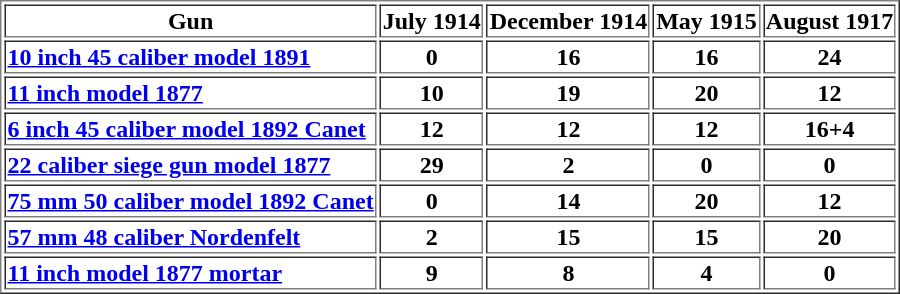<table border=1>
<tr>
<th>Gun</th>
<th>July 1914</th>
<th>December 1914</th>
<th>May 1915</th>
<th>August 1917</th>
</tr>
<tr>
<th align="left"><a href='#'>10 inch 45 caliber model 1891</a></th>
<th>0</th>
<th>16</th>
<th>16</th>
<th>24</th>
</tr>
<tr>
<th align="left"><a href='#'>11 inch model 1877</a></th>
<th>10</th>
<th>19</th>
<th>20</th>
<th>12</th>
</tr>
<tr>
<th align="left"><a href='#'>6 inch 45 caliber model 1892 Canet</a></th>
<th>12</th>
<th>12</th>
<th>12</th>
<th>16+4</th>
</tr>
<tr>
<th align="left"><a href='#'> 22 caliber siege gun model 1877</a></th>
<th>29</th>
<th>2</th>
<th>0</th>
<th>0</th>
</tr>
<tr>
<th align="left"><a href='#'>75 mm 50 caliber model 1892 Canet</a></th>
<th>0</th>
<th>14</th>
<th>20</th>
<th>12</th>
</tr>
<tr>
<th align="left"><a href='#'>57 mm 48 caliber Nordenfelt</a></th>
<th>2</th>
<th>15</th>
<th>15</th>
<th>20</th>
</tr>
<tr>
<th align="left"><a href='#'>11 inch model 1877 mortar</a></th>
<th>9</th>
<th>8</th>
<th>4</th>
<th>0</th>
</tr>
</table>
